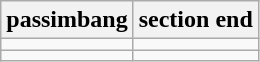<table class="wikitable">
<tr>
<th>passimbang</th>
<th>section end</th>
</tr>
<tr>
<td></td>
<td></td>
</tr>
<tr>
<td style="text-align: center"></td>
<td style="text-align: center"></td>
</tr>
</table>
